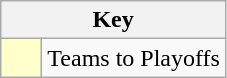<table class="wikitable" style="text-align: center;">
<tr>
<th colspan=2>Key</th>
</tr>
<tr>
<td style="background:#ffffcc; width:20px;"></td>
<td align=left>Teams to Playoffs</td>
</tr>
</table>
